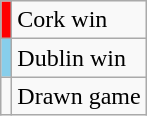<table class="wikitable">
<tr>
<td style="background-color:#FF0000"></td>
<td>Cork win</td>
</tr>
<tr>
<td style="background-color:#87CEEB"></td>
<td>Dublin win</td>
</tr>
<tr>
<td></td>
<td>Drawn game</td>
</tr>
</table>
